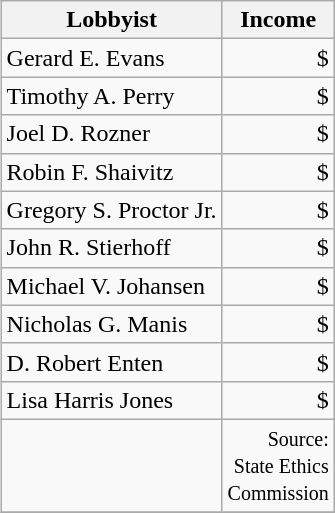<table class="wikitable" style="float:right;">
<tr>
<th><strong>Lobbyist</strong></th>
<th><strong>Income</strong></th>
</tr>
<tr>
<td align="left">Gerard E. Evans</td>
<td align="right">$</td>
</tr>
<tr>
<td align="left">Timothy A. Perry</td>
<td align="right">$</td>
</tr>
<tr>
<td align="left">Joel D. Rozner</td>
<td align="right">$</td>
</tr>
<tr>
<td align="left">Robin F. Shaivitz</td>
<td align="right">$</td>
</tr>
<tr>
<td align="left">Gregory S. Proctor Jr.</td>
<td align="right">$</td>
</tr>
<tr>
<td align="left">John R. Stierhoff</td>
<td align="right">$</td>
</tr>
<tr>
<td align="left">Michael V. Johansen</td>
<td align="right">$</td>
</tr>
<tr>
<td align="left">Nicholas G. Manis</td>
<td align="right">$</td>
</tr>
<tr>
<td align="left">D. Robert Enten</td>
<td align="right">$</td>
</tr>
<tr>
<td align="left">Lisa Harris Jones</td>
<td align="right">$</td>
</tr>
<tr>
<td align="left"></td>
<td align="right"><small>Source:<br> State Ethics<br>Commission</small></td>
</tr>
<tr>
</tr>
</table>
